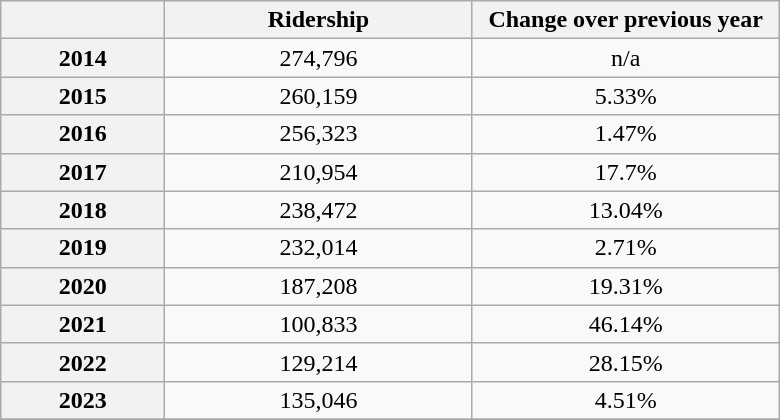<table class="wikitable"  style="text-align:center; width:520px; margin:auto;">
<tr>
<th style="width:50px"></th>
<th style="width:100px">Ridership</th>
<th style="width:100px">Change over previous year</th>
</tr>
<tr>
<th>2014</th>
<td>274,796</td>
<td>n/a</td>
</tr>
<tr>
<th>2015</th>
<td>260,159</td>
<td>5.33%</td>
</tr>
<tr>
<th>2016</th>
<td>256,323</td>
<td>1.47%</td>
</tr>
<tr>
<th>2017</th>
<td>210,954</td>
<td>17.7%</td>
</tr>
<tr>
<th>2018</th>
<td>238,472</td>
<td>13.04%</td>
</tr>
<tr>
<th>2019</th>
<td>232,014</td>
<td>2.71%</td>
</tr>
<tr>
<th>2020</th>
<td>187,208</td>
<td>19.31%</td>
</tr>
<tr>
<th>2021</th>
<td>100,833</td>
<td>46.14%</td>
</tr>
<tr>
<th>2022</th>
<td>129,214</td>
<td>28.15%</td>
</tr>
<tr>
<th>2023</th>
<td>135,046</td>
<td>4.51%</td>
</tr>
<tr>
</tr>
</table>
